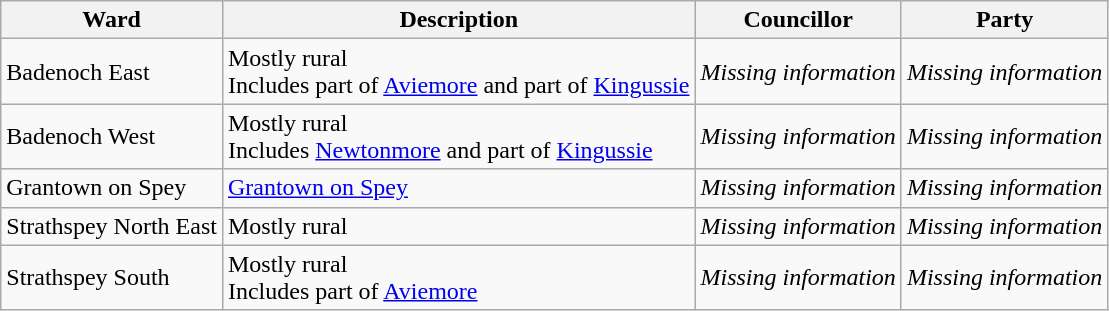<table class="wikitable">
<tr>
<th>Ward</th>
<th>Description</th>
<th>Councillor</th>
<th>Party</th>
</tr>
<tr>
<td>Badenoch East</td>
<td>Mostly rural <br> Includes part of <a href='#'>Aviemore</a> and part of <a href='#'>Kingussie</a></td>
<td><em>Missing information</em></td>
<td><em>Missing information</em></td>
</tr>
<tr>
<td>Badenoch West</td>
<td>Mostly rural <br> Includes <a href='#'>Newtonmore</a> and part of <a href='#'>Kingussie</a></td>
<td><em>Missing information</em></td>
<td><em>Missing information</em></td>
</tr>
<tr>
<td>Grantown on Spey</td>
<td><a href='#'>Grantown on Spey</a></td>
<td><em>Missing information</em></td>
<td><em>Missing information</em></td>
</tr>
<tr>
<td>Strathspey North East</td>
<td>Mostly rural</td>
<td><em>Missing information</em></td>
<td><em>Missing information</em></td>
</tr>
<tr>
<td>Strathspey South</td>
<td>Mostly rural <br> Includes part of <a href='#'>Aviemore</a></td>
<td><em>Missing information</em></td>
<td><em>Missing information</em></td>
</tr>
</table>
